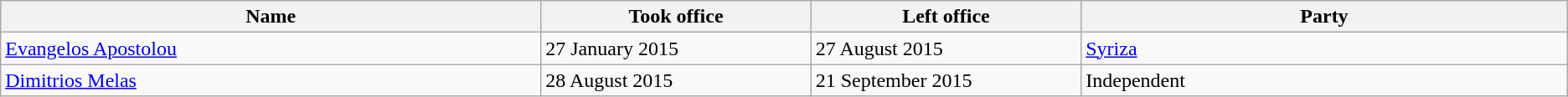<table class="wikitable">
<tr>
<th width="20%">Name</th>
<th width="10%">Took office</th>
<th width="10%">Left office</th>
<th width="18%">Party</th>
</tr>
<tr>
<td><a href='#'>Evangelos Apostolou</a></td>
<td>27 January 2015</td>
<td>27 August 2015</td>
<td><a href='#'>Syriza</a></td>
</tr>
<tr>
<td><a href='#'>Dimitrios Melas</a></td>
<td>28 August 2015</td>
<td>21 September 2015</td>
<td>Independent</td>
</tr>
</table>
